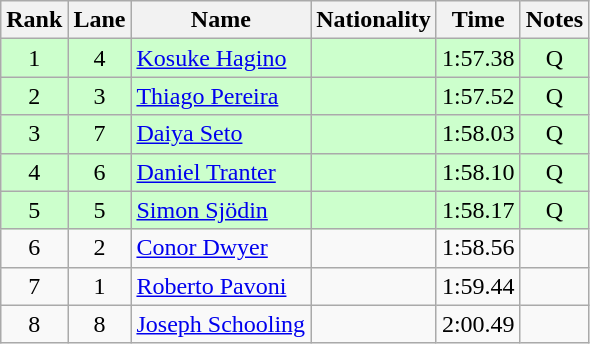<table class="wikitable sortable" style="text-align:center">
<tr>
<th>Rank</th>
<th>Lane</th>
<th>Name</th>
<th>Nationality</th>
<th>Time</th>
<th>Notes</th>
</tr>
<tr bgcolor=ccffcc>
<td>1</td>
<td>4</td>
<td align=left><a href='#'>Kosuke Hagino</a></td>
<td align=left></td>
<td>1:57.38</td>
<td>Q</td>
</tr>
<tr bgcolor=ccffcc>
<td>2</td>
<td>3</td>
<td align=left><a href='#'>Thiago Pereira</a></td>
<td align=left></td>
<td>1:57.52</td>
<td>Q</td>
</tr>
<tr bgcolor=ccffcc>
<td>3</td>
<td>7</td>
<td align=left><a href='#'>Daiya Seto</a></td>
<td align=left></td>
<td>1:58.03</td>
<td>Q</td>
</tr>
<tr bgcolor=ccffcc>
<td>4</td>
<td>6</td>
<td align=left><a href='#'>Daniel Tranter</a></td>
<td align=left></td>
<td>1:58.10</td>
<td>Q</td>
</tr>
<tr bgcolor=ccffcc>
<td>5</td>
<td>5</td>
<td align=left><a href='#'>Simon Sjödin</a></td>
<td align=left></td>
<td>1:58.17</td>
<td>Q</td>
</tr>
<tr>
<td>6</td>
<td>2</td>
<td align=left><a href='#'>Conor Dwyer</a></td>
<td align=left></td>
<td>1:58.56</td>
<td></td>
</tr>
<tr>
<td>7</td>
<td>1</td>
<td align=left><a href='#'>Roberto Pavoni</a></td>
<td align=left></td>
<td>1:59.44</td>
<td></td>
</tr>
<tr>
<td>8</td>
<td>8</td>
<td align=left><a href='#'>Joseph Schooling</a></td>
<td align=left></td>
<td>2:00.49</td>
<td></td>
</tr>
</table>
